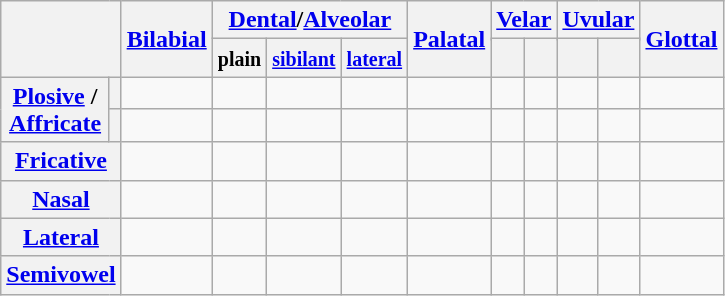<table class="wikitable" style="text-align:center;">
<tr>
<th colspan="2" rowspan="3"></th>
<th rowspan="3"><a href='#'>Bilabial</a></th>
<th colspan="3"><a href='#'>Dental</a>/<a href='#'>Alveolar</a></th>
<th rowspan="3"><a href='#'>Palatal</a></th>
<th colspan="2" rowspan="2"><a href='#'>Velar</a></th>
<th colspan="2" rowspan="2"><a href='#'>Uvular</a></th>
<th rowspan="3"><a href='#'>Glottal</a></th>
</tr>
<tr>
<th rowspan="2"><small>plain</small></th>
<th rowspan="2"><a href='#'><small>sibilant</small></a></th>
<th rowspan="2"><a href='#'><small>lateral</small></a></th>
</tr>
<tr>
<th></th>
<th></th>
<th></th>
<th></th>
</tr>
<tr>
<th rowspan="2"><a href='#'>Plosive</a> /<br> <a href='#'>Affricate</a></th>
<th></th>
<td></td>
<td></td>
<td> </td>
<td> </td>
<td> </td>
<td></td>
<td></td>
<td></td>
<td></td>
<td> </td>
</tr>
<tr>
<th></th>
<td></td>
<td></td>
<td> </td>
<td> </td>
<td> </td>
<td></td>
<td></td>
<td></td>
<td></td>
<td></td>
</tr>
<tr>
<th colspan="2"><a href='#'>Fricative</a></th>
<td></td>
<td></td>
<td></td>
<td> </td>
<td> </td>
<td></td>
<td></td>
<td> </td>
<td> </td>
<td></td>
</tr>
<tr>
<th colspan="2"><a href='#'>Nasal</a></th>
<td></td>
<td></td>
<td></td>
<td></td>
<td></td>
<td></td>
<td></td>
<td></td>
<td></td>
<td></td>
</tr>
<tr>
<th colspan="2"><a href='#'>Lateral</a></th>
<td></td>
<td></td>
<td></td>
<td></td>
<td></td>
<td></td>
<td></td>
<td></td>
<td></td>
<td></td>
</tr>
<tr>
<th colspan="2"><a href='#'>Semivowel</a></th>
<td></td>
<td></td>
<td></td>
<td></td>
<td> </td>
<td></td>
<td></td>
<td></td>
<td></td>
<td></td>
</tr>
</table>
